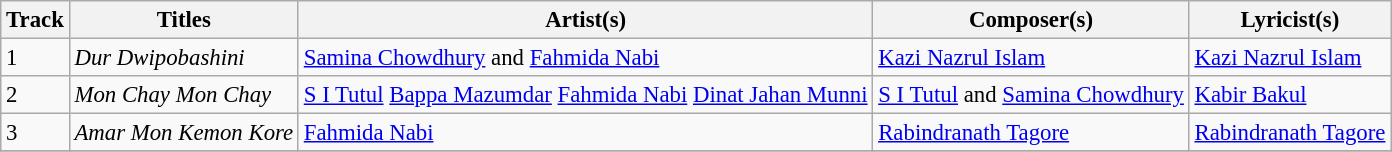<table class="wikitable" style="font-size:95%;">
<tr>
<th>Track</th>
<th>Titles</th>
<th>Artist(s)</th>
<th>Composer(s)</th>
<th>Lyricist(s)</th>
</tr>
<tr>
<td>1</td>
<td><em>Dur Dwipobashini</em></td>
<td><a href='#'>Samina Chowdhury</a> and <a href='#'>Fahmida Nabi</a></td>
<td><a href='#'>Kazi Nazrul Islam</a></td>
<td><a href='#'>Kazi Nazrul Islam</a></td>
</tr>
<tr>
<td>2</td>
<td><em>Mon Chay Mon Chay</em></td>
<td><a href='#'>S I Tutul</a> <a href='#'>Bappa Mazumdar</a> <a href='#'>Fahmida Nabi</a> <a href='#'>Dinat Jahan Munni</a></td>
<td><a href='#'>S I Tutul</a> and <a href='#'>Samina Chowdhury</a></td>
<td><a href='#'>Kabir Bakul</a></td>
</tr>
<tr>
<td>3</td>
<td><em>Amar Mon Kemon Kore</em></td>
<td><a href='#'>Fahmida Nabi</a></td>
<td><a href='#'>Rabindranath Tagore</a></td>
<td><a href='#'>Rabindranath Tagore</a></td>
</tr>
<tr>
</tr>
</table>
